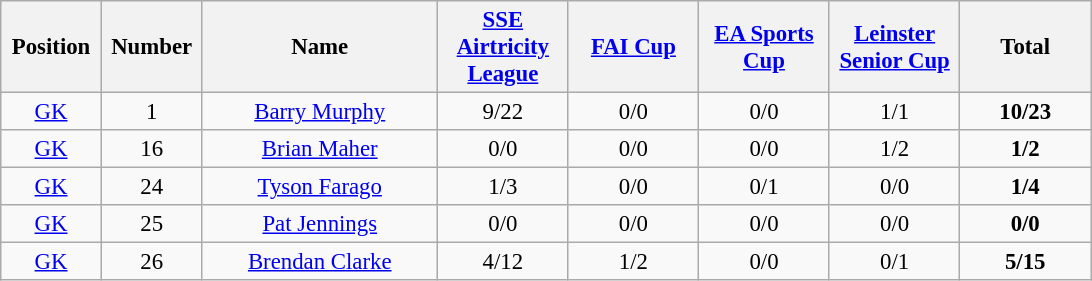<table class="wikitable" style="font-size:95%;text-align:center">
<tr>
<th width=60>Position</th>
<th width=60>Number</th>
<th width=150>Name</th>
<th width=80><a href='#'>SSE Airtricity League</a></th>
<th width=80><a href='#'>FAI Cup</a></th>
<th width=80><a href='#'>EA Sports Cup</a></th>
<th width=80><a href='#'>Leinster Senior Cup</a></th>
<th width=80>Total</th>
</tr>
<tr>
<td><a href='#'>GK</a></td>
<td>1</td>
<td><a href='#'>Barry Murphy</a></td>
<td>9/22</td>
<td>0/0</td>
<td>0/0</td>
<td>1/1</td>
<td><strong>10/23</strong></td>
</tr>
<tr>
<td><a href='#'>GK</a></td>
<td>16</td>
<td><a href='#'>Brian Maher</a></td>
<td>0/0</td>
<td>0/0</td>
<td>0/0</td>
<td>1/2</td>
<td><strong>1/2</strong></td>
</tr>
<tr>
<td><a href='#'>GK</a></td>
<td>24</td>
<td><a href='#'>Tyson Farago</a></td>
<td>1/3</td>
<td>0/0</td>
<td>0/1</td>
<td>0/0</td>
<td><strong>1/4</strong></td>
</tr>
<tr>
<td><a href='#'>GK</a></td>
<td>25</td>
<td><a href='#'>Pat Jennings</a></td>
<td>0/0</td>
<td>0/0</td>
<td>0/0</td>
<td>0/0</td>
<td><strong>0/0</strong></td>
</tr>
<tr>
<td><a href='#'>GK</a></td>
<td>26</td>
<td><a href='#'>Brendan Clarke</a></td>
<td>4/12</td>
<td>1/2</td>
<td>0/0</td>
<td>0/1</td>
<td><strong>5/15</strong></td>
</tr>
</table>
